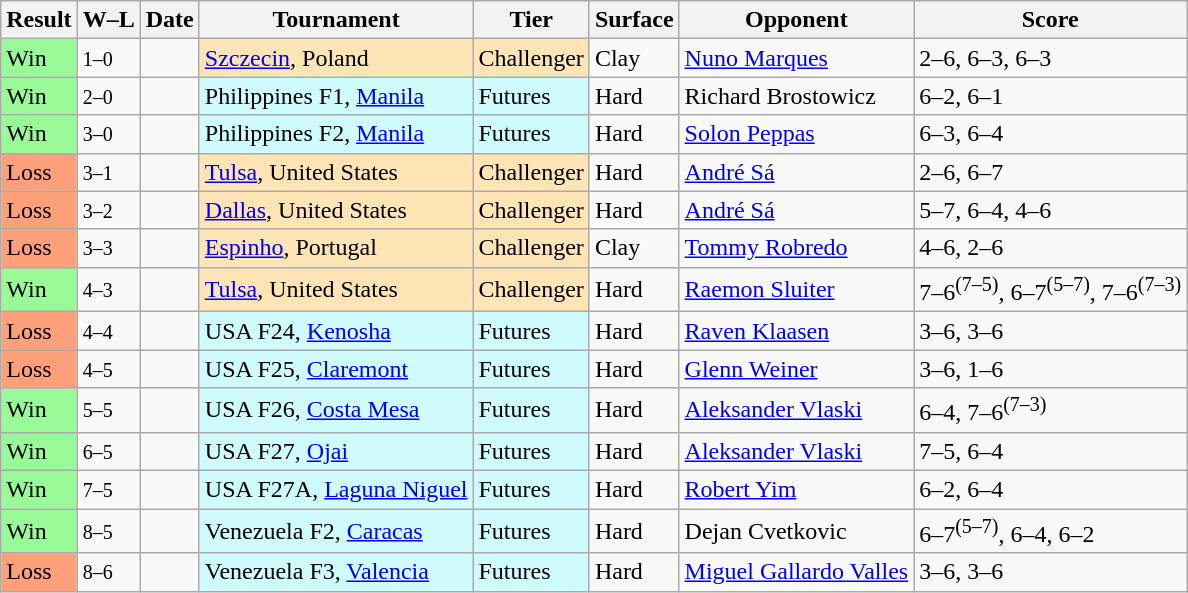<table class="sortable wikitable">
<tr>
<th>Result</th>
<th class="unsortable">W–L</th>
<th>Date</th>
<th>Tournament</th>
<th>Tier</th>
<th>Surface</th>
<th>Opponent</th>
<th class="unsortable">Score</th>
</tr>
<tr>
<td style="background:#98fb98;">Win</td>
<td><small>1–0</small></td>
<td></td>
<td style="background:moccasin;"><a href='#'>Szczecin</a>, Poland</td>
<td style="background:moccasin;">Challenger</td>
<td>Clay</td>
<td> <a href='#'>Nuno Marques</a></td>
<td>2–6, 6–3, 6–3</td>
</tr>
<tr>
<td style="background:#98fb98;">Win</td>
<td><small>2–0</small></td>
<td></td>
<td style="background:#cffcff;">Philippines F1, <a href='#'>Manila</a></td>
<td style="background:#cffcff;">Futures</td>
<td>Hard</td>
<td> Richard Brostowicz</td>
<td>6–2, 6–1</td>
</tr>
<tr>
<td style="background:#98fb98;">Win</td>
<td><small>3–0</small></td>
<td></td>
<td style="background:#cffcff;">Philippines F2, <a href='#'>Manila</a></td>
<td style="background:#cffcff;">Futures</td>
<td>Hard</td>
<td> <a href='#'>Solon Peppas</a></td>
<td>6–3, 6–4</td>
</tr>
<tr>
<td style="background:#ffa07a;">Loss</td>
<td><small>3–1</small></td>
<td></td>
<td style="background:moccasin;"><a href='#'>Tulsa</a>, United States</td>
<td style="background:moccasin;">Challenger</td>
<td>Hard</td>
<td> <a href='#'>André Sá</a></td>
<td>2–6, 6–7</td>
</tr>
<tr>
<td style="background:#ffa07a;">Loss</td>
<td><small>3–2</small></td>
<td></td>
<td style="background:moccasin;"><a href='#'>Dallas</a>, United States</td>
<td style="background:moccasin;">Challenger</td>
<td>Hard</td>
<td> <a href='#'>André Sá</a></td>
<td>5–7, 6–4, 4–6</td>
</tr>
<tr>
<td style="background:#ffa07a;">Loss</td>
<td><small>3–3</small></td>
<td></td>
<td style="background:moccasin;"><a href='#'>Espinho</a>, Portugal</td>
<td style="background:moccasin;">Challenger</td>
<td>Clay</td>
<td> <a href='#'>Tommy Robredo</a></td>
<td>4–6, 2–6</td>
</tr>
<tr>
<td style="background:#98fb98;">Win</td>
<td><small>4–3</small></td>
<td></td>
<td style="background:moccasin;"><a href='#'>Tulsa</a>, United States</td>
<td style="background:moccasin;">Challenger</td>
<td>Hard</td>
<td> <a href='#'>Raemon Sluiter</a></td>
<td>7–6<sup>(7–5)</sup>, 6–7<sup>(5–7)</sup>, 7–6<sup>(7–3)</sup></td>
</tr>
<tr>
<td style="background:#ffa07a;">Loss</td>
<td><small>4–4</small></td>
<td></td>
<td style="background:#cffcff;">USA F24, <a href='#'>Kenosha</a></td>
<td style="background:#cffcff;">Futures</td>
<td>Hard</td>
<td> <a href='#'>Raven Klaasen</a></td>
<td>3–6, 3–6</td>
</tr>
<tr>
<td style="background:#ffa07a;">Loss</td>
<td><small>4–5</small></td>
<td></td>
<td style="background:#cffcff;">USA F25, <a href='#'>Claremont</a></td>
<td style="background:#cffcff;">Futures</td>
<td>Hard</td>
<td> <a href='#'>Glenn Weiner</a></td>
<td>3–6, 1–6</td>
</tr>
<tr>
<td style="background:#98fb98;">Win</td>
<td><small>5–5</small></td>
<td></td>
<td style="background:#cffcff;">USA F26, <a href='#'>Costa Mesa</a></td>
<td style="background:#cffcff;">Futures</td>
<td>Hard</td>
<td> <a href='#'>Aleksander Vlaski</a></td>
<td>6–4, 7–6<sup>(7–3)</sup></td>
</tr>
<tr>
<td style="background:#98fb98;">Win</td>
<td><small>6–5</small></td>
<td></td>
<td style="background:#cffcff;">USA F27, <a href='#'>Ojai</a></td>
<td style="background:#cffcff;">Futures</td>
<td>Hard</td>
<td> <a href='#'>Aleksander Vlaski</a></td>
<td>7–5, 6–4</td>
</tr>
<tr>
<td style="background:#98fb98;">Win</td>
<td><small>7–5</small></td>
<td></td>
<td style="background:#cffcff;">USA F27A, <a href='#'>Laguna Niguel</a></td>
<td style="background:#cffcff;">Futures</td>
<td>Hard</td>
<td> <a href='#'>Robert Yim</a></td>
<td>6–2, 6–4</td>
</tr>
<tr>
<td style="background:#98fb98;">Win</td>
<td><small>8–5</small></td>
<td></td>
<td style="background:#cffcff;">Venezuela F2, <a href='#'>Caracas</a></td>
<td style="background:#cffcff;">Futures</td>
<td>Hard</td>
<td> Dejan Cvetkovic</td>
<td>6–7<sup>(5–7)</sup>, 6–4, 6–2</td>
</tr>
<tr>
<td style="background:#ffa07a;">Loss</td>
<td><small>8–6</small></td>
<td></td>
<td style="background:#cffcff;">Venezuela F3, <a href='#'>Valencia</a></td>
<td style="background:#cffcff;">Futures</td>
<td>Hard</td>
<td> <a href='#'>Miguel Gallardo Valles</a></td>
<td>3–6, 3–6</td>
</tr>
</table>
